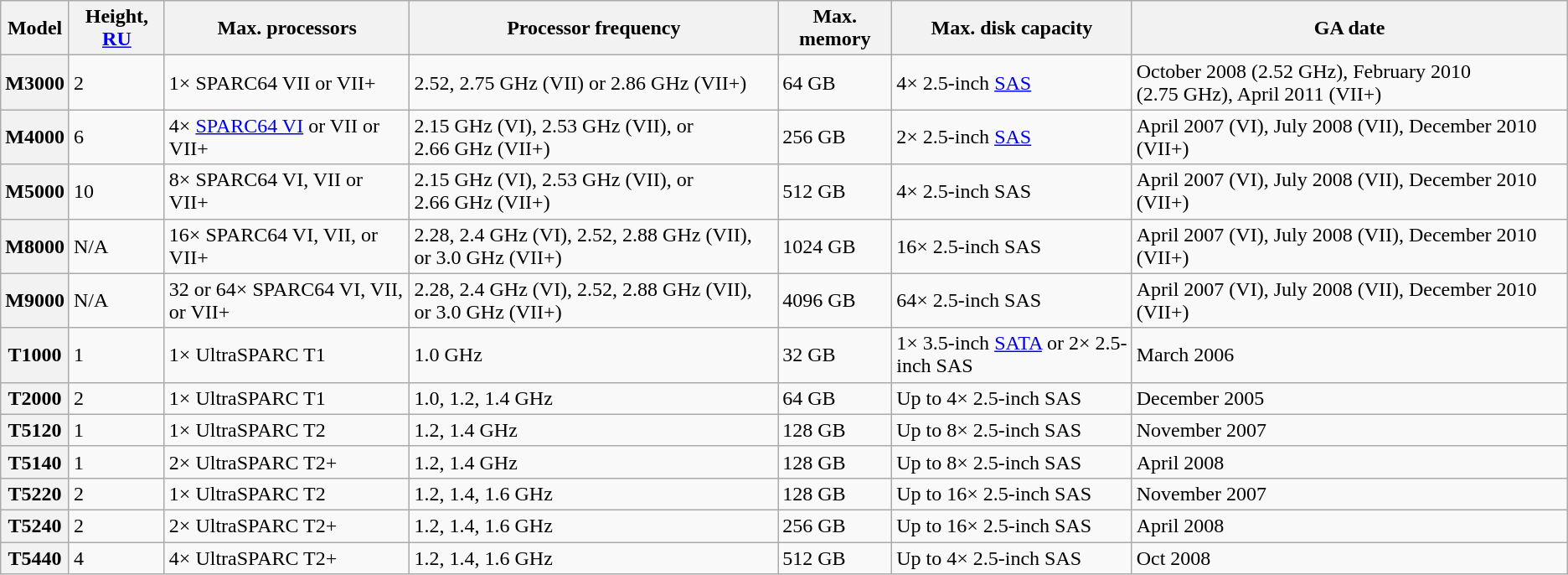<table class="wikitable">
<tr>
<th>Model</th>
<th>Height, <a href='#'>RU</a></th>
<th>Max. processors</th>
<th>Processor frequency</th>
<th>Max. memory</th>
<th>Max. disk capacity</th>
<th>GA date</th>
</tr>
<tr>
<th>M3000</th>
<td>2</td>
<td>1× SPARC64 VII or VII+</td>
<td>2.52, 2.75 GHz (VII) or 2.86 GHz (VII+)</td>
<td>64 GB</td>
<td>4× 2.5-inch <a href='#'>SAS</a></td>
<td>October 2008 (2.52 GHz), February 2010 (2.75 GHz), April 2011 (VII+)</td>
</tr>
<tr>
<th>M4000</th>
<td>6</td>
<td>4× <a href='#'>SPARC64 VI</a> or VII or VII+</td>
<td>2.15 GHz (VI), 2.53 GHz (VII), or 2.66 GHz (VII+)</td>
<td>256 GB</td>
<td>2× 2.5-inch <a href='#'>SAS</a></td>
<td>April 2007 (VI), July 2008 (VII), December 2010 (VII+)</td>
</tr>
<tr>
<th>M5000</th>
<td>10</td>
<td>8× SPARC64 VI, VII or VII+</td>
<td>2.15 GHz (VI), 2.53 GHz (VII), or 2.66 GHz (VII+)</td>
<td>512 GB</td>
<td>4× 2.5-inch SAS</td>
<td>April 2007 (VI), July 2008 (VII), December 2010 (VII+)</td>
</tr>
<tr>
<th>M8000</th>
<td>N/A</td>
<td>16× SPARC64 VI, VII, or VII+</td>
<td>2.28, 2.4 GHz (VI), 2.52, 2.88 GHz (VII), or 3.0 GHz (VII+)</td>
<td>1024 GB</td>
<td>16× 2.5-inch SAS</td>
<td>April 2007 (VI), July 2008 (VII), December 2010 (VII+)</td>
</tr>
<tr>
<th>M9000</th>
<td>N/A</td>
<td>32 or 64× SPARC64 VI, VII, or VII+</td>
<td>2.28, 2.4 GHz (VI), 2.52, 2.88 GHz (VII), or 3.0 GHz (VII+)</td>
<td>4096 GB</td>
<td>64× 2.5-inch SAS</td>
<td>April 2007 (VI), July 2008 (VII), December 2010 (VII+)</td>
</tr>
<tr>
<th>T1000</th>
<td>1</td>
<td>1× UltraSPARC T1</td>
<td>1.0 GHz</td>
<td>32 GB</td>
<td>1× 3.5-inch <a href='#'>SATA</a> or 2× 2.5-inch SAS</td>
<td>March 2006</td>
</tr>
<tr>
<th>T2000</th>
<td>2</td>
<td>1× UltraSPARC T1</td>
<td>1.0, 1.2, 1.4 GHz</td>
<td>64 GB</td>
<td>Up to 4× 2.5-inch SAS</td>
<td>December 2005</td>
</tr>
<tr>
<th>T5120</th>
<td>1</td>
<td>1× UltraSPARC T2</td>
<td>1.2, 1.4 GHz</td>
<td>128 GB</td>
<td>Up to 8× 2.5-inch SAS</td>
<td>November 2007</td>
</tr>
<tr>
<th>T5140</th>
<td>1</td>
<td>2× UltraSPARC T2+</td>
<td>1.2, 1.4 GHz</td>
<td>128 GB</td>
<td>Up to 8× 2.5-inch SAS</td>
<td>April 2008</td>
</tr>
<tr>
<th>T5220</th>
<td>2</td>
<td>1× UltraSPARC T2</td>
<td>1.2, 1.4, 1.6 GHz</td>
<td>128 GB</td>
<td>Up to 16× 2.5-inch SAS</td>
<td>November 2007</td>
</tr>
<tr>
<th>T5240</th>
<td>2</td>
<td>2× UltraSPARC T2+</td>
<td>1.2, 1.4, 1.6 GHz</td>
<td>256 GB</td>
<td>Up to 16× 2.5-inch SAS</td>
<td>April 2008</td>
</tr>
<tr>
<th>T5440</th>
<td>4</td>
<td>4× UltraSPARC T2+</td>
<td>1.2, 1.4, 1.6 GHz</td>
<td>512 GB</td>
<td>Up to 4× 2.5-inch SAS</td>
<td>Oct 2008</td>
</tr>
</table>
